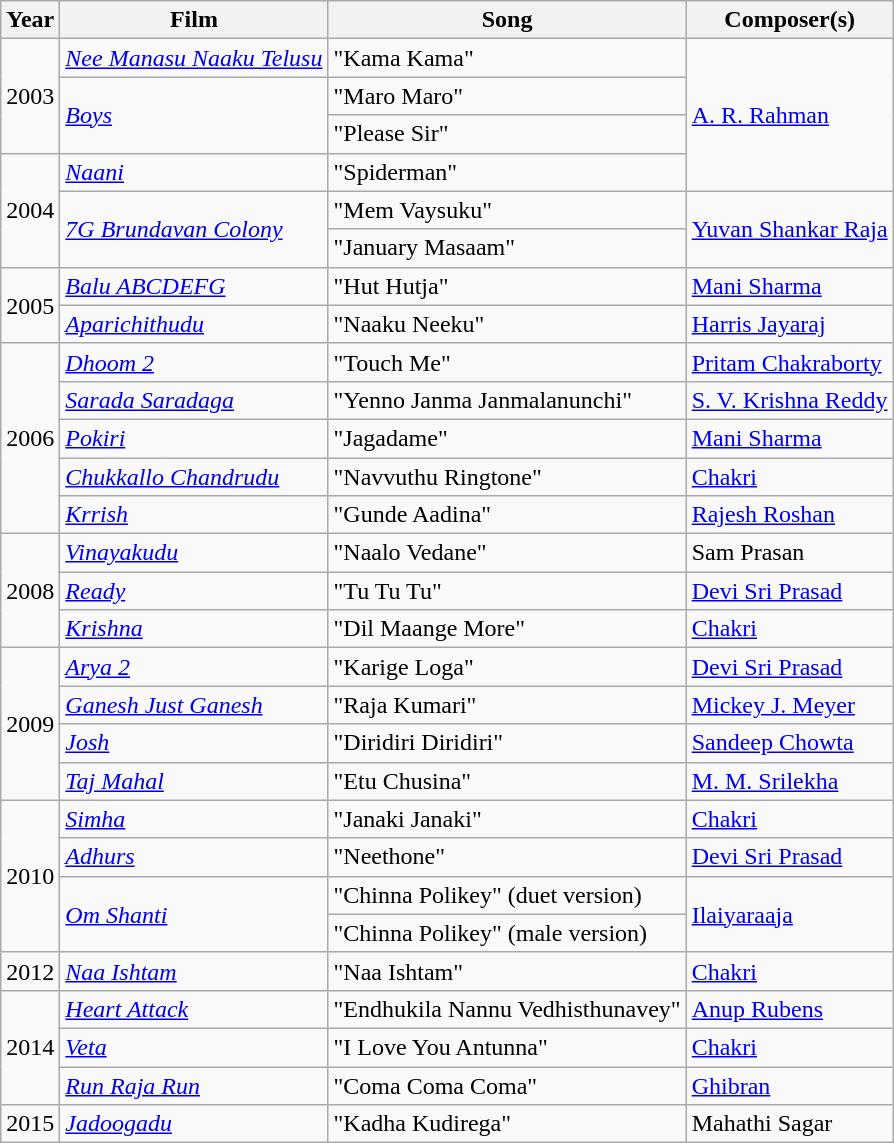<table class="wikitable sortable">
<tr>
<th>Year</th>
<th>Film</th>
<th>Song</th>
<th>Composer(s)</th>
</tr>
<tr>
<td rowspan="3">2003</td>
<td><em><a href='#'>Nee Manasu Naaku Telusu</a></em></td>
<td>"Kama Kama"</td>
<td rowspan="4"><a href='#'>A. R. Rahman</a></td>
</tr>
<tr>
<td rowspan="2"><em><a href='#'>Boys</a></em></td>
<td>"Maro Maro"</td>
</tr>
<tr>
<td>"Please Sir"</td>
</tr>
<tr>
<td rowspan="3">2004</td>
<td><em><a href='#'>Naani</a></em></td>
<td>"Spiderman"</td>
</tr>
<tr>
<td rowspan="2"><em><a href='#'>7G Brundavan Colony</a></em></td>
<td>"Mem Vaysuku"</td>
<td rowspan="2"><a href='#'>Yuvan Shankar Raja</a></td>
</tr>
<tr>
<td>"January Masaam"</td>
</tr>
<tr>
<td rowspan="2">2005</td>
<td><em><a href='#'>Balu ABCDEFG</a></em></td>
<td>"Hut Hutja"</td>
<td><a href='#'>Mani Sharma</a></td>
</tr>
<tr>
<td><em><a href='#'>Aparichithudu</a></em></td>
<td>"Naaku Neeku"</td>
<td><a href='#'>Harris Jayaraj</a></td>
</tr>
<tr>
<td rowspan="5">2006</td>
<td><em><a href='#'>Dhoom 2</a></em></td>
<td>"Touch Me"</td>
<td><a href='#'>Pritam Chakraborty</a></td>
</tr>
<tr>
<td><em><a href='#'>Sarada Saradaga</a></em></td>
<td>"Yenno Janma Janmalanunchi"</td>
<td><a href='#'>S. V. Krishna Reddy</a></td>
</tr>
<tr>
<td><em><a href='#'>Pokiri</a></em></td>
<td>"Jagadame"</td>
<td><a href='#'>Mani Sharma</a></td>
</tr>
<tr>
<td><em><a href='#'>Chukkallo Chandrudu</a></em></td>
<td>"Navvuthu Ringtone"</td>
<td><a href='#'>Chakri</a></td>
</tr>
<tr>
<td><em><a href='#'>Krrish</a></em></td>
<td>"Gunde Aadina"</td>
<td><a href='#'>Rajesh Roshan</a></td>
</tr>
<tr>
<td rowspan="3">2008</td>
<td><a href='#'><em>Vinayakudu</em></a></td>
<td>"Naalo Vedane"</td>
<td>Sam Prasan</td>
</tr>
<tr>
<td><em><a href='#'>Ready</a></em></td>
<td>"Tu Tu Tu"</td>
<td><a href='#'>Devi Sri Prasad</a></td>
</tr>
<tr>
<td><em><a href='#'>Krishna</a></em></td>
<td>"Dil Maange More"</td>
<td><a href='#'>Chakri</a></td>
</tr>
<tr>
<td rowspan="4">2009</td>
<td><em><a href='#'>Arya 2</a></em></td>
<td>"Karige Loga"</td>
<td><a href='#'>Devi Sri Prasad</a></td>
</tr>
<tr>
<td><em><a href='#'>Ganesh Just Ganesh</a></em></td>
<td>"Raja Kumari"</td>
<td><a href='#'>Mickey J. Meyer</a></td>
</tr>
<tr>
<td><em><a href='#'>Josh</a></em></td>
<td>"Diridiri Diridiri"</td>
<td><a href='#'>Sandeep Chowta</a></td>
</tr>
<tr>
<td><em><a href='#'>Taj Mahal</a></em></td>
<td>"Etu Chusina"</td>
<td><a href='#'>M. M. Srilekha</a></td>
</tr>
<tr>
<td rowspan="4">2010</td>
<td><em><a href='#'>Simha</a></em></td>
<td>"Janaki Janaki"</td>
<td><a href='#'>Chakri</a></td>
</tr>
<tr>
<td><em><a href='#'>Adhurs</a></em></td>
<td>"Neethone"</td>
<td><a href='#'>Devi Sri Prasad</a></td>
</tr>
<tr>
<td rowspan="2"><a href='#'><em>Om Shanti</em></a></td>
<td>"Chinna Polikey" (duet version)</td>
<td rowspan="2"><a href='#'>Ilaiyaraaja</a></td>
</tr>
<tr>
<td>"Chinna Polikey" (male version)</td>
</tr>
<tr>
<td>2012</td>
<td><em><a href='#'>Naa Ishtam</a></em></td>
<td>"Naa Ishtam"</td>
<td><a href='#'>Chakri</a></td>
</tr>
<tr>
<td rowspan="3">2014</td>
<td><em><a href='#'>Heart Attack</a></em></td>
<td>"Endhukila Nannu Vedhisthunavey"</td>
<td><a href='#'>Anup Rubens</a></td>
</tr>
<tr>
<td><em><a href='#'>Veta</a></em></td>
<td>"I Love You Antunna"<br></td>
<td><a href='#'>Chakri</a></td>
</tr>
<tr>
<td><em><a href='#'>Run Raja Run</a></em></td>
<td>"Coma Coma Coma"</td>
<td><a href='#'>Ghibran</a></td>
</tr>
<tr>
<td>2015</td>
<td><em><a href='#'>Jadoogadu</a></em></td>
<td>"Kadha Kudirega"</td>
<td>Mahathi Sagar</td>
</tr>
</table>
